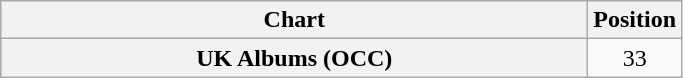<table class="wikitable sortable plainrowheaders" style="text-align:center">
<tr>
<th scope="col" style="width:24em;">Chart</th>
<th scope="col">Position</th>
</tr>
<tr>
<th scope="row">UK Albums (OCC)</th>
<td>33</td>
</tr>
</table>
